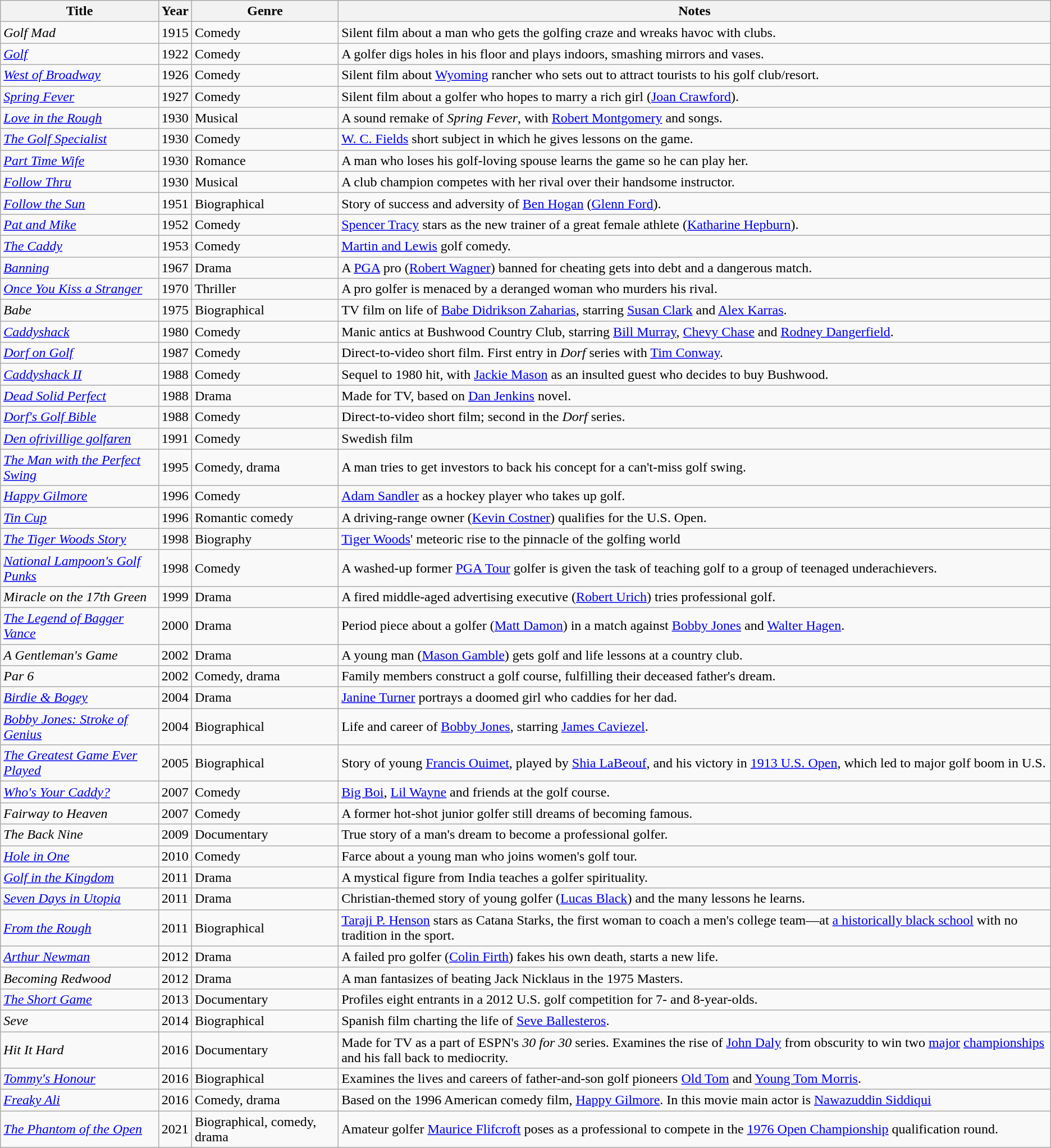<table class="wikitable sortable">
<tr>
<th>Title</th>
<th>Year</th>
<th>Genre</th>
<th>Notes</th>
</tr>
<tr>
<td><em>Golf Mad</em></td>
<td>1915</td>
<td>Comedy</td>
<td>Silent film about a man who gets the golfing craze and wreaks havoc with clubs.</td>
</tr>
<tr>
<td><em><a href='#'>Golf</a></em></td>
<td>1922</td>
<td>Comedy</td>
<td>A golfer digs holes in his floor and plays indoors, smashing mirrors and vases.</td>
</tr>
<tr>
<td><em><a href='#'>West of Broadway</a></em></td>
<td>1926</td>
<td>Comedy</td>
<td>Silent film about <a href='#'>Wyoming</a> rancher who sets out to attract tourists to his golf club/resort.</td>
</tr>
<tr>
<td><em><a href='#'>Spring Fever</a></em></td>
<td>1927</td>
<td>Comedy</td>
<td>Silent film about a golfer who hopes to marry a rich girl (<a href='#'>Joan Crawford</a>).</td>
</tr>
<tr>
<td><em><a href='#'>Love in the Rough</a></em></td>
<td>1930</td>
<td>Musical</td>
<td>A sound remake of <em>Spring Fever</em>, with <a href='#'>Robert Montgomery</a> and songs.</td>
</tr>
<tr>
<td><em><a href='#'>The Golf Specialist</a></em></td>
<td>1930</td>
<td>Comedy</td>
<td><a href='#'>W. C. Fields</a> short subject in which he gives lessons on the game.</td>
</tr>
<tr>
<td><em><a href='#'>Part Time Wife</a></em></td>
<td>1930</td>
<td>Romance</td>
<td>A man who loses his golf-loving spouse learns the game so he can play her.</td>
</tr>
<tr>
<td><em><a href='#'>Follow Thru</a></em></td>
<td>1930</td>
<td>Musical</td>
<td>A club champion competes with her rival over their handsome instructor.</td>
</tr>
<tr>
<td><em><a href='#'>Follow the Sun</a></em></td>
<td>1951</td>
<td>Biographical</td>
<td>Story of success and adversity of <a href='#'>Ben Hogan</a> (<a href='#'>Glenn Ford</a>).</td>
</tr>
<tr>
<td><em><a href='#'>Pat and Mike</a></em></td>
<td>1952</td>
<td>Comedy</td>
<td><a href='#'>Spencer Tracy</a> stars as the new trainer of a great female athlete (<a href='#'>Katharine Hepburn</a>).</td>
</tr>
<tr>
<td><em><a href='#'>The Caddy</a></em></td>
<td>1953</td>
<td>Comedy</td>
<td><a href='#'>Martin and Lewis</a> golf comedy.</td>
</tr>
<tr>
<td><em><a href='#'>Banning</a></em></td>
<td>1967</td>
<td>Drama</td>
<td>A <a href='#'>PGA</a> pro (<a href='#'>Robert Wagner</a>) banned for cheating gets into debt and a dangerous match.</td>
</tr>
<tr>
<td><em><a href='#'>Once You Kiss a Stranger</a></em></td>
<td>1970</td>
<td>Thriller</td>
<td>A pro golfer is menaced by a deranged woman who murders his rival.</td>
</tr>
<tr>
<td><em>Babe</em></td>
<td>1975</td>
<td>Biographical</td>
<td>TV film on life of <a href='#'>Babe Didrikson Zaharias</a>, starring <a href='#'>Susan Clark</a> and <a href='#'>Alex Karras</a>.</td>
</tr>
<tr>
<td><em><a href='#'>Caddyshack</a></em></td>
<td>1980</td>
<td>Comedy</td>
<td>Manic antics at Bushwood Country Club, starring <a href='#'>Bill Murray</a>, <a href='#'>Chevy Chase</a> and <a href='#'>Rodney Dangerfield</a>.</td>
</tr>
<tr>
<td><em><a href='#'>Dorf on Golf</a></em></td>
<td>1987</td>
<td>Comedy</td>
<td>Direct-to-video short film. First entry in <em>Dorf</em> series with <a href='#'>Tim Conway</a>.</td>
</tr>
<tr>
<td><em><a href='#'>Caddyshack II</a></em></td>
<td>1988</td>
<td>Comedy</td>
<td>Sequel to 1980 hit, with <a href='#'>Jackie Mason</a> as an insulted guest who decides to buy Bushwood.</td>
</tr>
<tr>
<td><em><a href='#'>Dead Solid Perfect</a></em></td>
<td>1988</td>
<td>Drama</td>
<td>Made for TV, based on <a href='#'>Dan Jenkins</a> novel.</td>
</tr>
<tr>
<td><em><a href='#'>Dorf's Golf Bible</a></em></td>
<td>1988</td>
<td>Comedy</td>
<td>Direct-to-video short film; second in the <em>Dorf</em> series.</td>
</tr>
<tr>
<td><em><a href='#'>Den ofrivillige golfaren</a></em></td>
<td>1991</td>
<td>Comedy</td>
<td>Swedish film</td>
</tr>
<tr>
<td><em><a href='#'>The Man with the Perfect Swing</a></em></td>
<td>1995</td>
<td>Comedy, drama</td>
<td>A man tries to get investors to back his concept for a can't-miss golf swing.</td>
</tr>
<tr>
<td><em><a href='#'>Happy Gilmore</a></em></td>
<td>1996</td>
<td>Comedy</td>
<td><a href='#'>Adam Sandler</a> as a hockey player who takes up golf.</td>
</tr>
<tr>
<td><em><a href='#'>Tin Cup</a></em></td>
<td>1996</td>
<td>Romantic comedy</td>
<td>A driving-range owner (<a href='#'>Kevin Costner</a>) qualifies for the U.S. Open.</td>
</tr>
<tr>
<td><em><a href='#'>The Tiger Woods Story</a></em></td>
<td>1998</td>
<td>Biography</td>
<td><a href='#'>Tiger Woods</a>' meteoric rise to the pinnacle of the golfing world</td>
</tr>
<tr>
<td><em><a href='#'>National Lampoon's Golf Punks</a></em></td>
<td>1998</td>
<td>Comedy</td>
<td>A washed-up former <a href='#'>PGA Tour</a> golfer is given the task of teaching golf to a group of teenaged underachievers.</td>
</tr>
<tr>
<td><em>Miracle on the 17th Green</em></td>
<td>1999</td>
<td>Drama</td>
<td>A fired middle-aged advertising executive (<a href='#'>Robert Urich</a>) tries professional golf.</td>
</tr>
<tr>
<td><em><a href='#'>The Legend of Bagger Vance</a></em></td>
<td>2000</td>
<td>Drama</td>
<td>Period piece about a golfer (<a href='#'>Matt Damon</a>) in a match against <a href='#'>Bobby Jones</a> and <a href='#'>Walter Hagen</a>.</td>
</tr>
<tr>
<td><em>A Gentleman's Game</em></td>
<td>2002</td>
<td>Drama</td>
<td>A young man (<a href='#'>Mason Gamble</a>) gets golf and life lessons at a country club.</td>
</tr>
<tr>
<td><em>Par 6</em></td>
<td>2002</td>
<td>Comedy, drama</td>
<td>Family members construct a golf course, fulfilling their deceased father's dream.</td>
</tr>
<tr>
<td><em><a href='#'>Birdie & Bogey</a></em></td>
<td>2004</td>
<td>Drama</td>
<td><a href='#'>Janine Turner</a> portrays a doomed girl who caddies for her dad.</td>
</tr>
<tr>
<td><em><a href='#'>Bobby Jones: Stroke of Genius</a></em></td>
<td>2004</td>
<td>Biographical</td>
<td>Life and career of <a href='#'>Bobby Jones</a>, starring <a href='#'>James Caviezel</a>.</td>
</tr>
<tr>
<td><em><a href='#'>The Greatest Game Ever Played</a></em></td>
<td>2005</td>
<td>Biographical</td>
<td>Story of young <a href='#'>Francis Ouimet</a>, played by <a href='#'>Shia LaBeouf</a>, and his victory in <a href='#'>1913 U.S. Open</a>, which led to major golf boom in U.S.</td>
</tr>
<tr>
<td><em><a href='#'>Who's Your Caddy?</a></em></td>
<td>2007</td>
<td>Comedy</td>
<td><a href='#'>Big Boi</a>, <a href='#'>Lil Wayne</a> and friends at the golf course.</td>
</tr>
<tr>
<td><em>Fairway to Heaven</em></td>
<td>2007</td>
<td>Comedy</td>
<td>A former hot-shot junior golfer still dreams of becoming famous.</td>
</tr>
<tr>
<td><em>The Back Nine</em></td>
<td>2009</td>
<td>Documentary</td>
<td>True story of a man's dream to become a professional golfer.</td>
</tr>
<tr>
<td><em><a href='#'>Hole in One</a></em></td>
<td>2010</td>
<td>Comedy</td>
<td>Farce about a young man who joins women's golf tour.</td>
</tr>
<tr>
<td><em><a href='#'>Golf in the Kingdom</a></em></td>
<td>2011</td>
<td>Drama</td>
<td>A mystical figure from India teaches a golfer spirituality.</td>
</tr>
<tr>
<td><em><a href='#'>Seven Days in Utopia</a></em></td>
<td>2011</td>
<td>Drama</td>
<td>Christian-themed story of young golfer (<a href='#'>Lucas Black</a>) and the many lessons he learns.</td>
</tr>
<tr>
<td><em><a href='#'>From the Rough</a></em></td>
<td>2011</td>
<td>Biographical</td>
<td><a href='#'>Taraji P. Henson</a> stars as Catana Starks, the first woman to coach a men's college team—at <a href='#'>a historically black school</a> with no tradition in the sport.</td>
</tr>
<tr>
<td><em><a href='#'>Arthur Newman</a></em></td>
<td>2012</td>
<td>Drama</td>
<td>A failed pro golfer (<a href='#'>Colin Firth</a>) fakes his own death, starts a new life.</td>
</tr>
<tr>
<td><em>Becoming Redwood</em></td>
<td>2012</td>
<td>Drama</td>
<td>A man fantasizes of beating Jack Nicklaus in the 1975 Masters.</td>
</tr>
<tr>
<td><em><a href='#'>The Short Game</a></em></td>
<td>2013</td>
<td>Documentary</td>
<td>Profiles eight entrants in a 2012 U.S. golf competition for 7- and 8-year-olds.</td>
</tr>
<tr>
<td><em>Seve</em></td>
<td>2014</td>
<td>Biographical</td>
<td>Spanish film charting the life of <a href='#'>Seve Ballesteros</a>.</td>
</tr>
<tr>
<td><em>Hit It Hard</em></td>
<td>2016</td>
<td>Documentary</td>
<td>Made for TV as a part of ESPN's <em>30 for 30</em> series. Examines the rise of <a href='#'>John Daly</a> from obscurity to win two <a href='#'>major</a> <a href='#'>championships</a> and his fall back to mediocrity.</td>
</tr>
<tr>
<td><em><a href='#'>Tommy's Honour</a></em></td>
<td>2016</td>
<td>Biographical</td>
<td>Examines the lives and careers of father-and-son golf pioneers <a href='#'>Old Tom</a> and <a href='#'>Young Tom Morris</a>.</td>
</tr>
<tr>
<td><em><a href='#'>Freaky Ali</a></em></td>
<td>2016</td>
<td>Comedy, drama</td>
<td>Based on the 1996 American comedy film, <a href='#'>Happy Gilmore</a>. In this movie main actor is <a href='#'>Nawazuddin Siddiqui</a></td>
</tr>
<tr>
<td><em><a href='#'>The Phantom of the Open</a></em></td>
<td>2021</td>
<td>Biographical, comedy, drama</td>
<td>Amateur golfer <a href='#'>Maurice Flifcroft</a> poses as a professional to compete in the <a href='#'>1976 Open Championship</a> qualification round.</td>
</tr>
</table>
